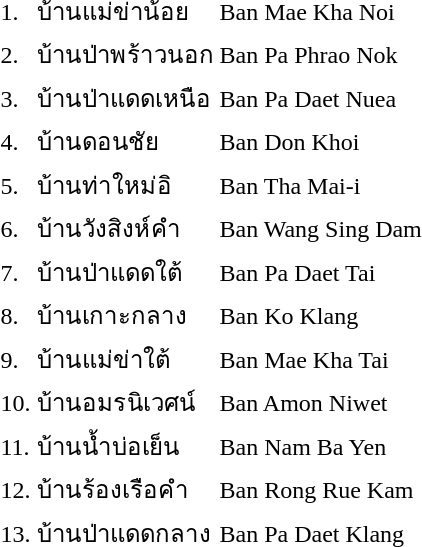<table>
<tr>
<td>1.</td>
<td>บ้านแม่ข่าน้อย</td>
<td>Ban Mae Kha Noi</td>
</tr>
<tr>
<td>2.</td>
<td>บ้านป่าพร้าวนอก</td>
<td>Ban Pa Phrao Nok</td>
</tr>
<tr>
<td>3.</td>
<td>บ้านป่าแดดเหนือ</td>
<td>Ban Pa Daet Nuea</td>
</tr>
<tr>
<td>4.</td>
<td>บ้านดอนชัย</td>
<td>Ban Don Khoi</td>
</tr>
<tr>
<td>5.</td>
<td>บ้านท่าใหม่อิ</td>
<td>Ban Tha Mai-i</td>
</tr>
<tr>
<td>6.</td>
<td>บ้านวังสิงห์คำ</td>
<td>Ban Wang Sing Dam</td>
</tr>
<tr>
<td>7.</td>
<td>บ้านป่าแดดใต้</td>
<td>Ban Pa Daet Tai</td>
</tr>
<tr>
<td>8.</td>
<td>บ้านเกาะกลาง</td>
<td>Ban Ko Klang</td>
</tr>
<tr>
<td>9.</td>
<td>บ้านแม่ข่าใต้</td>
<td>Ban Mae Kha Tai</td>
</tr>
<tr>
<td>10.</td>
<td>บ้านอมรนิเวศน์</td>
<td>Ban Amon Niwet</td>
</tr>
<tr>
<td>11.</td>
<td>บ้านน้ำบ่อเย็น</td>
<td>Ban Nam Ba Yen</td>
</tr>
<tr>
<td>12.</td>
<td>บ้านร้องเรือคำ</td>
<td>Ban Rong Rue Kam</td>
</tr>
<tr>
<td>13.</td>
<td>บ้านป่าแดดกลาง</td>
<td>Ban Pa Daet Klang</td>
</tr>
</table>
